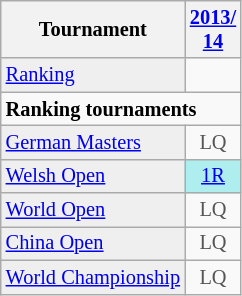<table class="wikitable" style="font-size:85%;">
<tr>
<th>Tournament</th>
<th><a href='#'>2013/<br>14</a></th>
</tr>
<tr>
<td style="background:#EFEFEF;"><a href='#'>Ranking</a></td>
<td align="center"></td>
</tr>
<tr>
<td colspan="5"><strong>Ranking tournaments</strong></td>
</tr>
<tr>
<td style="background:#EFEFEF;"><a href='#'>German Masters</a></td>
<td align="center" style="color:#555555;">LQ</td>
</tr>
<tr>
<td style="background:#EFEFEF;"><a href='#'>Welsh Open</a></td>
<td align="center" style="background:#afeeee;"><a href='#'>1R</a></td>
</tr>
<tr>
<td style="background:#EFEFEF;"><a href='#'>World Open</a></td>
<td align="center" style="color:#555555;">LQ</td>
</tr>
<tr>
<td style="background:#EFEFEF;"><a href='#'>China Open</a></td>
<td align="center" style="color:#555555;">LQ</td>
</tr>
<tr>
<td style="background:#EFEFEF;"><a href='#'>World Championship</a></td>
<td align="center" style="color:#555555;">LQ</td>
</tr>
</table>
